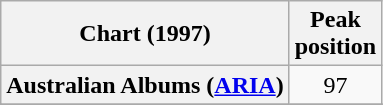<table class="wikitable sortable plainrowheaders">
<tr>
<th>Chart (1997)</th>
<th>Peak<br>position</th>
</tr>
<tr>
<th scope="row">Australian Albums (<a href='#'>ARIA</a>)</th>
<td align="center">97</td>
</tr>
<tr>
</tr>
<tr>
</tr>
<tr>
</tr>
<tr>
</tr>
</table>
